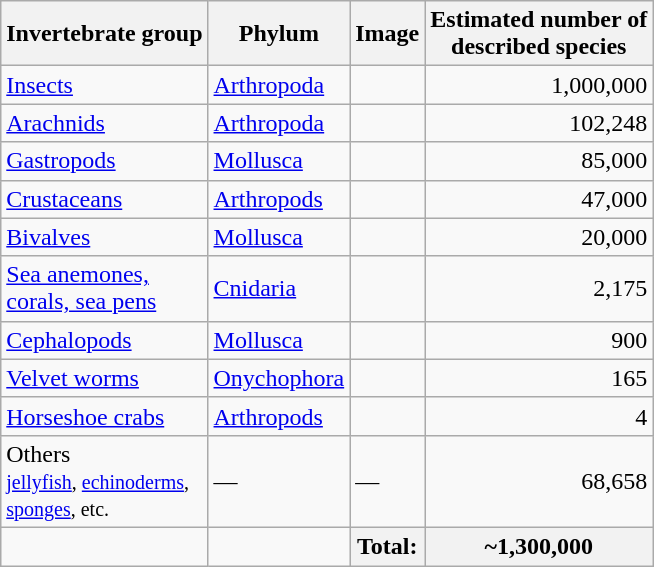<table class="wikitable sortable">
<tr>
<th>Invertebrate group</th>
<th>Phylum</th>
<th>Image</th>
<th>Estimated number of<br>described species</th>
</tr>
<tr>
<td><a href='#'>Insects</a></td>
<td><a href='#'>Arthropoda</a></td>
<td></td>
<td align=right>1,000,000</td>
</tr>
<tr>
<td><a href='#'>Arachnids</a></td>
<td><a href='#'>Arthropoda</a></td>
<td></td>
<td align=right>102,248</td>
</tr>
<tr>
<td><a href='#'>Gastropods</a></td>
<td><a href='#'>Mollusca</a></td>
<td></td>
<td align=right>85,000</td>
</tr>
<tr>
<td><a href='#'>Crustaceans</a></td>
<td><a href='#'>Arthropods</a></td>
<td></td>
<td align=right>47,000</td>
</tr>
<tr>
<td><a href='#'>Bivalves</a></td>
<td><a href='#'>Mollusca</a></td>
<td></td>
<td align=right>20,000</td>
</tr>
<tr>
<td><a href='#'>Sea anemones,<br>corals, sea pens</a></td>
<td><a href='#'>Cnidaria</a></td>
<td></td>
<td align=right>2,175</td>
</tr>
<tr>
<td><a href='#'>Cephalopods</a></td>
<td><a href='#'>Mollusca</a></td>
<td></td>
<td align=right>900</td>
</tr>
<tr>
<td><a href='#'>Velvet worms</a></td>
<td><a href='#'>Onychophora</a></td>
<td></td>
<td align=right>165</td>
</tr>
<tr>
<td><a href='#'>Horseshoe crabs</a></td>
<td><a href='#'>Arthropods</a></td>
<td></td>
<td align=right>4</td>
</tr>
<tr>
<td>Others<br><small><a href='#'>jellyfish</a>, <a href='#'>echinoderms</a>,<br><a href='#'>sponges</a>, etc.</small></td>
<td>—</td>
<td>—</td>
<td align=right>68,658</td>
</tr>
<tr>
<td></td>
<td></td>
<th align=right>Total:</th>
<th align=right>~1,300,000</th>
</tr>
</table>
